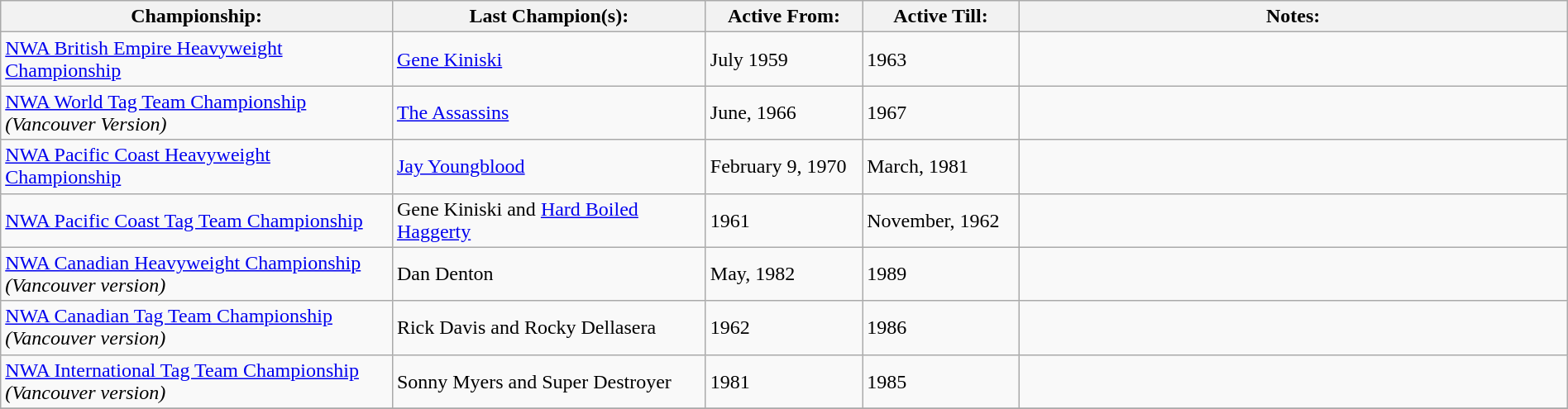<table class="wikitable" width=100%>
<tr>
<th width=25%>Championship:</th>
<th width=20%>Last Champion(s):</th>
<th width=10%>Active From:</th>
<th width=10%>Active Till:</th>
<th width=35%>Notes:</th>
</tr>
<tr>
<td><a href='#'>NWA British Empire Heavyweight Championship</a></td>
<td><a href='#'>Gene Kiniski</a></td>
<td>July 1959</td>
<td>1963</td>
<td></td>
</tr>
<tr>
<td><a href='#'>NWA World Tag Team Championship</a> <em>(Vancouver Version)</em></td>
<td><a href='#'>The Assassins</a></td>
<td>June, 1966</td>
<td>1967</td>
<td></td>
</tr>
<tr>
<td><a href='#'>NWA Pacific Coast Heavyweight Championship</a></td>
<td><a href='#'>Jay Youngblood</a></td>
<td>February 9, 1970</td>
<td>March, 1981</td>
<td></td>
</tr>
<tr>
<td><a href='#'>NWA Pacific Coast Tag Team Championship</a></td>
<td>Gene Kiniski and <a href='#'>Hard Boiled Haggerty</a></td>
<td>1961</td>
<td>November, 1962</td>
<td></td>
</tr>
<tr>
<td><a href='#'>NWA Canadian Heavyweight Championship</a> <em>(Vancouver version)</em></td>
<td>Dan Denton</td>
<td>May, 1982</td>
<td>1989</td>
<td></td>
</tr>
<tr>
<td><a href='#'>NWA Canadian Tag Team Championship</a> <em>(Vancouver version)</em></td>
<td>Rick Davis and Rocky Dellasera</td>
<td>1962</td>
<td>1986</td>
<td></td>
</tr>
<tr>
<td><a href='#'>NWA International Tag Team Championship</a> <em>(Vancouver version)</em></td>
<td>Sonny Myers and Super Destroyer</td>
<td>1981</td>
<td>1985</td>
<td></td>
</tr>
<tr>
</tr>
</table>
